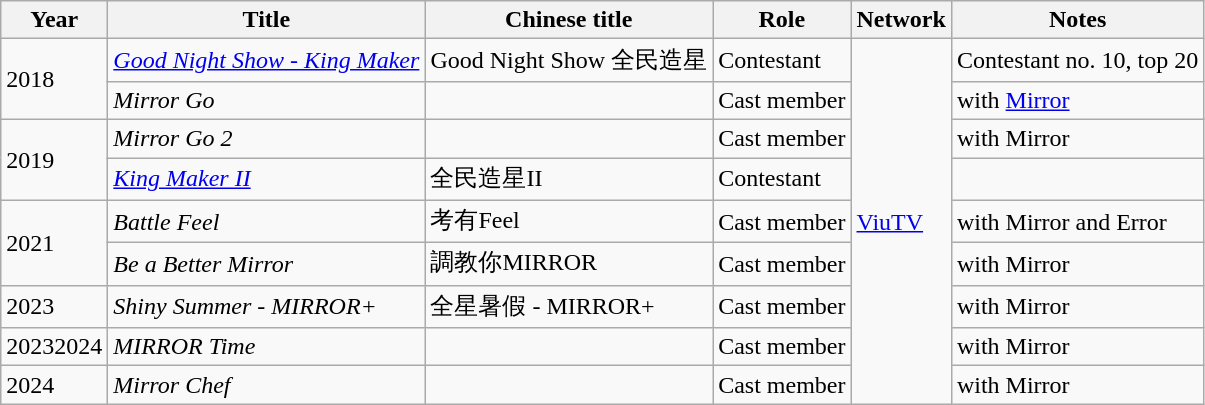<table class="wikitable plainrowheaders">
<tr>
<th>Year</th>
<th>Title</th>
<th>Chinese title</th>
<th>Role</th>
<th>Network</th>
<th>Notes</th>
</tr>
<tr>
<td rowspan="2">2018</td>
<td><em><a href='#'>Good Night Show - King Maker</a></em></td>
<td>Good Night Show 全民造星</td>
<td>Contestant</td>
<td rowspan="9"><a href='#'>ViuTV</a></td>
<td>Contestant no. 10, top 20</td>
</tr>
<tr>
<td><em>Mirror Go</em></td>
<td></td>
<td>Cast member</td>
<td>with <a href='#'>Mirror</a></td>
</tr>
<tr>
<td rowspan="2">2019</td>
<td><em>Mirror Go 2</em></td>
<td></td>
<td>Cast member</td>
<td>with Mirror</td>
</tr>
<tr>
<td><em><a href='#'>King Maker II</a></em></td>
<td>全民造星II</td>
<td>Contestant</td>
<td></td>
</tr>
<tr>
<td rowspan="2">2021</td>
<td><em>Battle Feel</em></td>
<td>考有Feel</td>
<td>Cast member</td>
<td>with Mirror and Error</td>
</tr>
<tr>
<td><em>Be a Better Mirror</em></td>
<td>調教你MIRROR</td>
<td>Cast member</td>
<td>with Mirror</td>
</tr>
<tr>
<td>2023</td>
<td><em>Shiny Summer - MIRROR+</em></td>
<td>全星暑假 - MIRROR+</td>
<td>Cast member</td>
<td>with Mirror</td>
</tr>
<tr>
<td>20232024</td>
<td><em>MIRROR Time</em></td>
<td></td>
<td>Cast member</td>
<td>with Mirror</td>
</tr>
<tr>
<td>2024</td>
<td><em>Mirror Chef</em></td>
<td></td>
<td>Cast member</td>
<td>with Mirror</td>
</tr>
</table>
